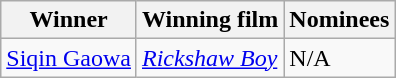<table class="wikitable">
<tr>
<th>Winner</th>
<th>Winning film</th>
<th>Nominees</th>
</tr>
<tr>
<td><a href='#'>Siqin Gaowa</a></td>
<td><em><a href='#'>Rickshaw Boy</a></em></td>
<td>N/A</td>
</tr>
</table>
